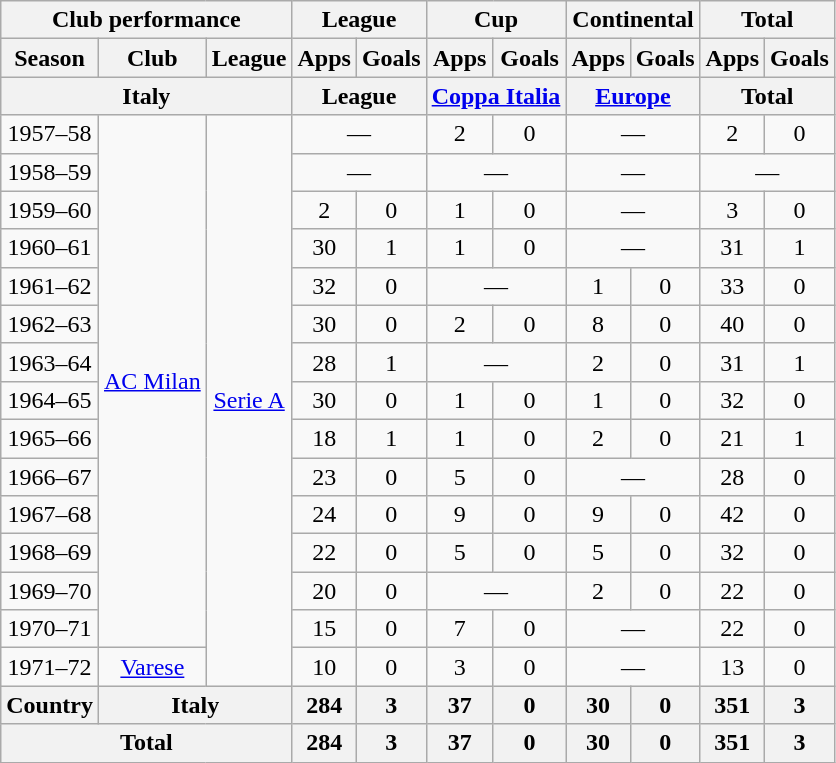<table class="wikitable" style="text-align:center;">
<tr>
<th colspan=3>Club performance</th>
<th colspan=2>League</th>
<th colspan=2>Cup</th>
<th colspan=2>Continental</th>
<th colspan=2>Total</th>
</tr>
<tr>
<th>Season</th>
<th>Club</th>
<th>League</th>
<th>Apps</th>
<th>Goals</th>
<th>Apps</th>
<th>Goals</th>
<th>Apps</th>
<th>Goals</th>
<th>Apps</th>
<th>Goals</th>
</tr>
<tr>
<th colspan=3>Italy</th>
<th colspan=2>League</th>
<th colspan=2><a href='#'>Coppa Italia</a></th>
<th colspan=2><a href='#'>Europe</a></th>
<th colspan=2>Total</th>
</tr>
<tr>
<td>1957–58</td>
<td rowspan="14"><a href='#'>AC Milan</a></td>
<td rowspan="15"><a href='#'>Serie A</a></td>
<td colspan=2>—</td>
<td>2</td>
<td>0</td>
<td colspan=2>—</td>
<td>2</td>
<td>0</td>
</tr>
<tr>
<td>1958–59</td>
<td colspan=2>—</td>
<td colspan=2>—</td>
<td colspan=2>—</td>
<td colspan=2>—</td>
</tr>
<tr>
<td>1959–60</td>
<td>2</td>
<td>0</td>
<td>1</td>
<td>0</td>
<td colspan=2>—</td>
<td>3</td>
<td>0</td>
</tr>
<tr>
<td>1960–61</td>
<td>30</td>
<td>1</td>
<td>1</td>
<td>0</td>
<td colspan=2>—</td>
<td>31</td>
<td>1</td>
</tr>
<tr>
<td>1961–62</td>
<td>32</td>
<td>0</td>
<td colspan=2>—</td>
<td>1</td>
<td>0</td>
<td>33</td>
<td>0</td>
</tr>
<tr>
<td>1962–63</td>
<td>30</td>
<td>0</td>
<td>2</td>
<td>0</td>
<td>8</td>
<td>0</td>
<td>40</td>
<td>0</td>
</tr>
<tr>
<td>1963–64</td>
<td>28</td>
<td>1</td>
<td colspan=2>—</td>
<td>2</td>
<td>0</td>
<td>31</td>
<td>1</td>
</tr>
<tr>
<td>1964–65</td>
<td>30</td>
<td>0</td>
<td>1</td>
<td>0</td>
<td>1</td>
<td>0</td>
<td>32</td>
<td>0</td>
</tr>
<tr>
<td>1965–66</td>
<td>18</td>
<td>1</td>
<td>1</td>
<td>0</td>
<td>2</td>
<td>0</td>
<td>21</td>
<td>1</td>
</tr>
<tr>
<td>1966–67</td>
<td>23</td>
<td>0</td>
<td>5</td>
<td>0</td>
<td colspan=2>—</td>
<td>28</td>
<td>0</td>
</tr>
<tr>
<td>1967–68</td>
<td>24</td>
<td>0</td>
<td>9</td>
<td>0</td>
<td>9</td>
<td>0</td>
<td>42</td>
<td>0</td>
</tr>
<tr>
<td>1968–69</td>
<td>22</td>
<td>0</td>
<td>5</td>
<td>0</td>
<td>5</td>
<td>0</td>
<td>32</td>
<td>0</td>
</tr>
<tr>
<td>1969–70</td>
<td>20</td>
<td>0</td>
<td colspan=2>—</td>
<td>2</td>
<td>0</td>
<td>22</td>
<td>0</td>
</tr>
<tr>
<td>1970–71</td>
<td>15</td>
<td>0</td>
<td>7</td>
<td>0</td>
<td colspan=2>—</td>
<td>22</td>
<td>0</td>
</tr>
<tr>
<td>1971–72</td>
<td><a href='#'>Varese</a></td>
<td>10</td>
<td>0</td>
<td>3</td>
<td>0</td>
<td colspan=2>—</td>
<td>13</td>
<td>0</td>
</tr>
<tr>
<th rowspan=1>Country</th>
<th colspan=2>Italy</th>
<th>284</th>
<th>3</th>
<th>37</th>
<th>0</th>
<th>30</th>
<th>0</th>
<th>351</th>
<th>3</th>
</tr>
<tr>
<th colspan=3>Total</th>
<th>284</th>
<th>3</th>
<th>37</th>
<th>0</th>
<th>30</th>
<th>0</th>
<th>351</th>
<th>3</th>
</tr>
</table>
